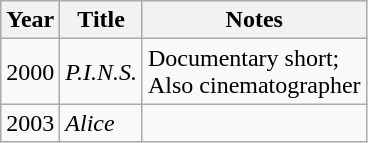<table class="wikitable">
<tr>
<th>Year</th>
<th>Title</th>
<th>Notes</th>
</tr>
<tr>
<td>2000</td>
<td><em>P.I.N.S.</em></td>
<td>Documentary short;<br>Also cinematographer</td>
</tr>
<tr>
<td>2003</td>
<td><em>Alice</em></td>
<td></td>
</tr>
</table>
